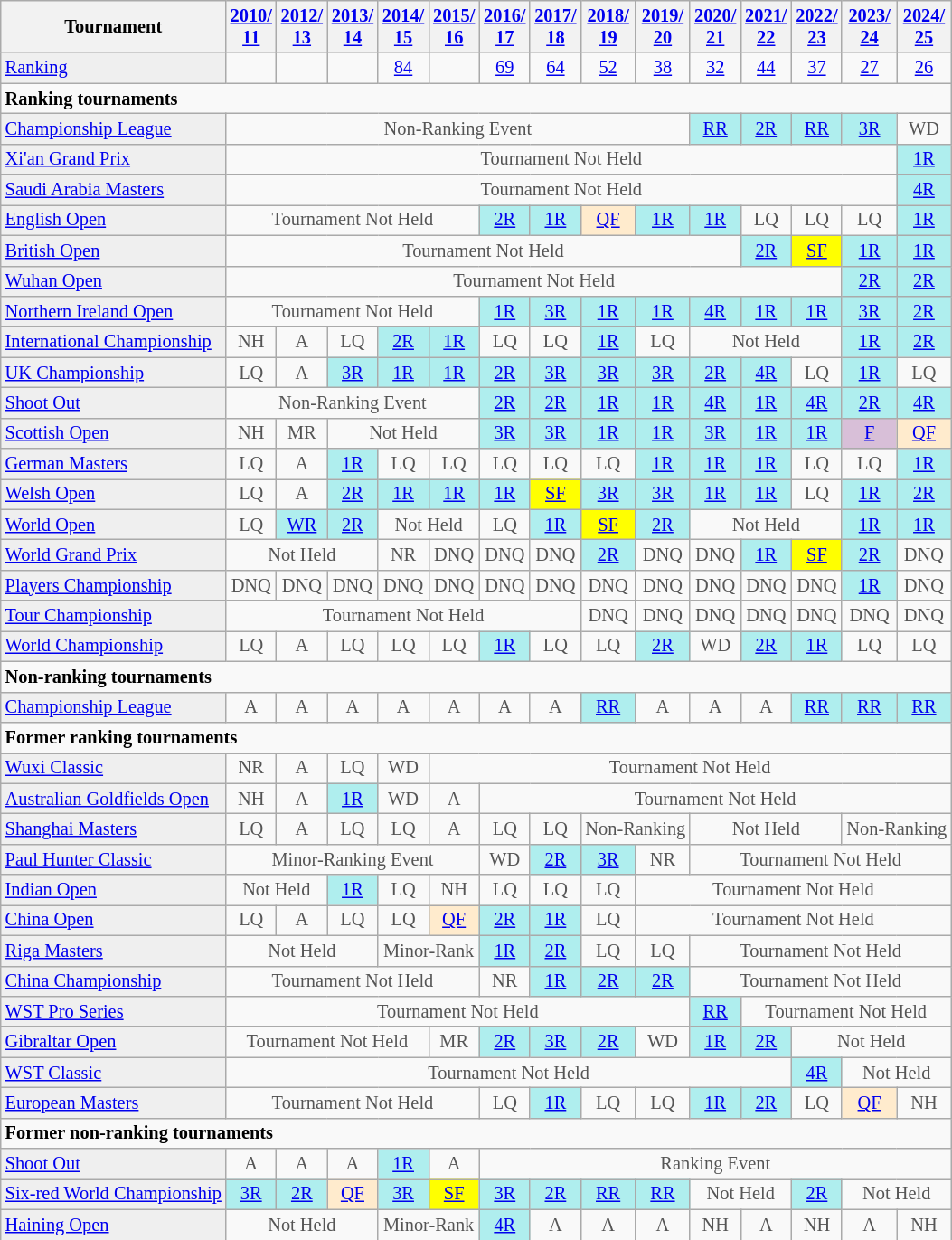<table class="wikitable" style="font-size:85%;">
<tr>
<th>Tournament</th>
<th><a href='#'>2010/<br>11</a></th>
<th><a href='#'>2012/<br>13</a></th>
<th><a href='#'>2013/<br>14</a></th>
<th><a href='#'>2014/<br>15</a></th>
<th><a href='#'>2015/<br>16</a></th>
<th><a href='#'>2016/<br>17</a></th>
<th><a href='#'>2017/<br>18</a></th>
<th><a href='#'>2018/<br>19</a></th>
<th><a href='#'>2019/<br>20</a></th>
<th><a href='#'>2020/<br>21</a></th>
<th><a href='#'>2021/<br>22</a></th>
<th><a href='#'>2022/<br>23</a></th>
<th><a href='#'>2023/<br>24</a></th>
<th><a href='#'>2024/<br>25</a></th>
</tr>
<tr>
<td style="background:#EFEFEF;"><a href='#'>Ranking</a></td>
<td align="center"></td>
<td align="center"></td>
<td align="center"></td>
<td align="center"><a href='#'>84</a></td>
<td align="center"></td>
<td align="center"><a href='#'>69</a></td>
<td align="center"><a href='#'>64</a></td>
<td align="center"><a href='#'>52</a></td>
<td align="center"><a href='#'>38</a></td>
<td align="center"><a href='#'>32</a></td>
<td align="center"><a href='#'>44</a></td>
<td align="center"><a href='#'>37</a></td>
<td align="center"><a href='#'>27</a></td>
<td align="center"><a href='#'>26</a></td>
</tr>
<tr>
<td colspan="20"><strong>Ranking tournaments</strong></td>
</tr>
<tr>
<td style="background:#EFEFEF;"><a href='#'>Championship League</a></td>
<td align="center" colspan="9" style="color:#555555;">Non-Ranking Event</td>
<td align="center" style="background:#afeeee;"><a href='#'>RR</a></td>
<td align="center" style="background:#afeeee;"><a href='#'>2R</a></td>
<td align="center" style="background:#afeeee;"><a href='#'>RR</a></td>
<td align="center" style="background:#afeeee;"><a href='#'>3R</a></td>
<td align="center" style="color:#555555;">WD</td>
</tr>
<tr>
<td style="background:#EFEFEF;"><a href='#'>Xi'an Grand Prix</a></td>
<td align="center" colspan="13" style="color:#555555;">Tournament Not Held</td>
<td align="center" style="background:#afeeee;"><a href='#'>1R</a></td>
</tr>
<tr>
<td style="background:#EFEFEF;"><a href='#'>Saudi Arabia Masters</a></td>
<td align="center" colspan="13" style="color:#555555;">Tournament Not Held</td>
<td align="center" style="background:#afeeee;"><a href='#'>4R</a></td>
</tr>
<tr>
<td style="background:#EFEFEF;"><a href='#'>English Open</a></td>
<td align="center" colspan="5" style="color:#555555;">Tournament Not Held</td>
<td align="center" style="background:#afeeee;"><a href='#'>2R</a></td>
<td align="center" style="background:#afeeee;"><a href='#'>1R</a></td>
<td align="center" style="background:#ffebcd;"><a href='#'>QF</a></td>
<td align="center" style="background:#afeeee;"><a href='#'>1R</a></td>
<td align="center" style="background:#afeeee;"><a href='#'>1R</a></td>
<td align="center" style="color:#555555;">LQ</td>
<td align="center" style="color:#555555;">LQ</td>
<td align="center" style="color:#555555;">LQ</td>
<td align="center" style="background:#afeeee;"><a href='#'>1R</a></td>
</tr>
<tr>
<td style="background:#EFEFEF;"><a href='#'>British Open</a></td>
<td align="center" colspan="10" style="color:#555555;">Tournament Not Held</td>
<td align="center" style="background:#afeeee;"><a href='#'>2R</a></td>
<td align="center" style="background:yellow;"><a href='#'>SF</a></td>
<td align="center" style="background:#afeeee;"><a href='#'>1R</a></td>
<td align="center" style="background:#afeeee;"><a href='#'>1R</a></td>
</tr>
<tr>
<td style="background:#EFEFEF;"><a href='#'>Wuhan Open</a></td>
<td align="center" colspan="12" style="color:#555555;">Tournament Not Held</td>
<td align="center" style="background:#afeeee;"><a href='#'>2R</a></td>
<td align="center" style="background:#afeeee;"><a href='#'>2R</a></td>
</tr>
<tr>
<td style="background:#EFEFEF;"><a href='#'>Northern Ireland Open</a></td>
<td align="center" colspan="5" style="color:#555555;">Tournament Not Held</td>
<td align="center" style="background:#afeeee;"><a href='#'>1R</a></td>
<td align="center" style="background:#afeeee;"><a href='#'>3R</a></td>
<td align="center" style="background:#afeeee;"><a href='#'>1R</a></td>
<td align="center" style="background:#afeeee;"><a href='#'>1R</a></td>
<td align="center" style="background:#afeeee;"><a href='#'>4R</a></td>
<td align="center" style="background:#afeeee;"><a href='#'>1R</a></td>
<td align="center" style="background:#afeeee;"><a href='#'>1R</a></td>
<td align="center" style="background:#afeeee;"><a href='#'>3R</a></td>
<td align="center" style="background:#afeeee;"><a href='#'>2R</a></td>
</tr>
<tr>
<td style="background:#EFEFEF;"><a href='#'>International Championship</a></td>
<td align="center" style="color:#555555;">NH</td>
<td align="center" style="color:#555555;">A</td>
<td align="center" style="color:#555555;">LQ</td>
<td align="center" style="background:#afeeee;"><a href='#'>2R</a></td>
<td align="center" style="background:#afeeee;"><a href='#'>1R</a></td>
<td align="center" style="color:#555555;">LQ</td>
<td align="center" style="color:#555555;">LQ</td>
<td align="center" style="background:#afeeee;"><a href='#'>1R</a></td>
<td align="center" style="color:#555555;">LQ</td>
<td align="center" colspan="3" style="color:#555555;">Not Held</td>
<td align="center" style="background:#afeeee;"><a href='#'>1R</a></td>
<td align="center" style="background:#afeeee;"><a href='#'>2R</a></td>
</tr>
<tr>
<td style="background:#EFEFEF;"><a href='#'>UK Championship</a></td>
<td align="center" style="color:#555555;">LQ</td>
<td align="center" style="color:#555555;">A</td>
<td align="center" style="background:#afeeee;"><a href='#'>3R</a></td>
<td align="center" style="background:#afeeee;"><a href='#'>1R</a></td>
<td align="center" style="background:#afeeee;"><a href='#'>1R</a></td>
<td align="center" style="background:#afeeee;"><a href='#'>2R</a></td>
<td align="center" style="background:#afeeee;"><a href='#'>3R</a></td>
<td align="center" style="background:#afeeee;"><a href='#'>3R</a></td>
<td align="center" style="background:#afeeee;"><a href='#'>3R</a></td>
<td align="center" style="background:#afeeee;"><a href='#'>2R</a></td>
<td align="center" style="background:#afeeee;"><a href='#'>4R</a></td>
<td align="center" style="color:#555555;">LQ</td>
<td align="center" style="background:#afeeee;"><a href='#'>1R</a></td>
<td align="center" style="color:#555555;">LQ</td>
</tr>
<tr>
<td style="background:#EFEFEF;"><a href='#'>Shoot Out</a></td>
<td align="center" colspan="5" style="color:#555555;">Non-Ranking Event</td>
<td align="center" style="background:#afeeee;"><a href='#'>2R</a></td>
<td align="center" style="background:#afeeee;"><a href='#'>2R</a></td>
<td align="center" style="background:#afeeee;"><a href='#'>1R</a></td>
<td align="center" style="background:#afeeee;"><a href='#'>1R</a></td>
<td align="center" style="background:#afeeee;"><a href='#'>4R</a></td>
<td align="center" style="background:#afeeee;"><a href='#'>1R</a></td>
<td align="center" style="background:#afeeee;"><a href='#'>4R</a></td>
<td align="center" style="background:#afeeee;"><a href='#'>2R</a></td>
<td align="center" style="background:#afeeee;"><a href='#'>4R</a></td>
</tr>
<tr>
<td style="background:#EFEFEF;"><a href='#'>Scottish Open</a></td>
<td align="center" style="color:#555555;">NH</td>
<td align="center" style="color:#555555;">MR</td>
<td align="center" colspan="3" style="color:#555555;">Not Held</td>
<td align="center" style="background:#afeeee;"><a href='#'>3R</a></td>
<td align="center" style="background:#afeeee;"><a href='#'>3R</a></td>
<td align="center" style="background:#afeeee;"><a href='#'>1R</a></td>
<td align="center" style="background:#afeeee;"><a href='#'>1R</a></td>
<td align="center" style="background:#afeeee;"><a href='#'>3R</a></td>
<td align="center" style="background:#afeeee;"><a href='#'>1R</a></td>
<td align="center" style="background:#afeeee;"><a href='#'>1R</a></td>
<td align="center" style="background:thistle;"><a href='#'>F</a></td>
<td align="center" style="background:#ffebcd;"><a href='#'>QF</a></td>
</tr>
<tr>
<td style="background:#EFEFEF;"><a href='#'>German Masters</a></td>
<td align="center" style="color:#555555;">LQ</td>
<td align="center" style="color:#555555;">A</td>
<td align="center" style="background:#afeeee;"><a href='#'>1R</a></td>
<td align="center" style="color:#555555;">LQ</td>
<td align="center" style="color:#555555;">LQ</td>
<td align="center" style="color:#555555;">LQ</td>
<td align="center" style="color:#555555;">LQ</td>
<td align="center" style="color:#555555;">LQ</td>
<td align="center" style="background:#afeeee;"><a href='#'>1R</a></td>
<td align="center" style="background:#afeeee;"><a href='#'>1R</a></td>
<td align="center" style="background:#afeeee;"><a href='#'>1R</a></td>
<td align="center" style="color:#555555;">LQ</td>
<td align="center" style="color:#555555;">LQ</td>
<td align="center" style="background:#afeeee;"><a href='#'>1R</a></td>
</tr>
<tr>
<td style="background:#EFEFEF;"><a href='#'>Welsh Open</a></td>
<td align="center" style="color:#555555;">LQ</td>
<td align="center" style="color:#555555;">A</td>
<td align="center" style="background:#afeeee;"><a href='#'>2R</a></td>
<td align="center" style="background:#afeeee;"><a href='#'>1R</a></td>
<td align="center" style="background:#afeeee;"><a href='#'>1R</a></td>
<td align="center" style="background:#afeeee;"><a href='#'>1R</a></td>
<td align="center" style="background:yellow;"><a href='#'>SF</a></td>
<td align="center" style="background:#afeeee;"><a href='#'>3R</a></td>
<td align="center" style="background:#afeeee;"><a href='#'>3R</a></td>
<td align="center" style="background:#afeeee;"><a href='#'>1R</a></td>
<td align="center" style="background:#afeeee;"><a href='#'>1R</a></td>
<td align="center" style="color:#555555;">LQ</td>
<td align="center" style="background:#afeeee;"><a href='#'>1R</a></td>
<td align="center" style="background:#afeeee;"><a href='#'>2R</a></td>
</tr>
<tr>
<td style="background:#EFEFEF;"><a href='#'>World Open</a></td>
<td align="center" style="color:#555555;">LQ</td>
<td align="center" style="background:#afeeee;"><a href='#'>WR</a></td>
<td align="center" style="background:#afeeee;"><a href='#'>2R</a></td>
<td align="center" colspan="2" style="color:#555555;">Not Held</td>
<td align="center" style="color:#555555;">LQ</td>
<td align="center" style="background:#afeeee;"><a href='#'>1R</a></td>
<td align="center" style="background:yellow;"><a href='#'>SF</a></td>
<td align="center" style="background:#afeeee;"><a href='#'>2R</a></td>
<td align="center" colspan="3" style="color:#555555;">Not Held</td>
<td align="center" style="background:#afeeee;"><a href='#'>1R</a></td>
<td align="center" style="background:#afeeee;"><a href='#'>1R</a></td>
</tr>
<tr>
<td style="background:#EFEFEF;"><a href='#'>World Grand Prix</a></td>
<td align="center" colspan="3" style="color:#555555;">Not Held</td>
<td align="center" style="color:#555555;">NR</td>
<td align="center" style="color:#555555;">DNQ</td>
<td align="center" style="color:#555555;">DNQ</td>
<td align="center" style="color:#555555;">DNQ</td>
<td align="center" style="background:#afeeee;"><a href='#'>2R</a></td>
<td align="center" style="color:#555555;">DNQ</td>
<td align="center" style="color:#555555;">DNQ</td>
<td align="center" style="background:#afeeee;"><a href='#'>1R</a></td>
<td align="center" style="background:yellow;"><a href='#'>SF</a></td>
<td align="center" style="background:#afeeee;"><a href='#'>2R</a></td>
<td align="center" style="color:#555555;">DNQ</td>
</tr>
<tr>
<td style="background:#EFEFEF;"><a href='#'>Players Championship</a></td>
<td align="center" style="color:#555555;">DNQ</td>
<td align="center" style="color:#555555;">DNQ</td>
<td align="center" style="color:#555555;">DNQ</td>
<td align="center" style="color:#555555;">DNQ</td>
<td align="center" style="color:#555555;">DNQ</td>
<td align="center" style="color:#555555;">DNQ</td>
<td align="center" style="color:#555555;">DNQ</td>
<td align="center" style="color:#555555;">DNQ</td>
<td align="center" style="color:#555555;">DNQ</td>
<td align="center" style="color:#555555;">DNQ</td>
<td align="center" style="color:#555555;">DNQ</td>
<td align="center" style="color:#555555;">DNQ</td>
<td align="center" style="background:#afeeee;"><a href='#'>1R</a></td>
<td align="center" style="color:#555555;">DNQ</td>
</tr>
<tr>
<td style="background:#EFEFEF;"><a href='#'>Tour Championship</a></td>
<td align="center" colspan="7" style="color:#555555;">Tournament Not Held</td>
<td align="center" style="color:#555555;">DNQ</td>
<td align="center" style="color:#555555;">DNQ</td>
<td align="center" style="color:#555555;">DNQ</td>
<td align="center" style="color:#555555;">DNQ</td>
<td align="center" style="color:#555555;">DNQ</td>
<td align="center" style="color:#555555;">DNQ</td>
<td align="center" style="color:#555555;">DNQ</td>
</tr>
<tr>
<td style="background:#EFEFEF;"><a href='#'>World Championship</a></td>
<td align="center" style="color:#555555;">LQ</td>
<td align="center" style="color:#555555;">A</td>
<td align="center" style="color:#555555;">LQ</td>
<td align="center" style="color:#555555;">LQ</td>
<td align="center" style="color:#555555;">LQ</td>
<td align="center" style="background:#afeeee;"><a href='#'>1R</a></td>
<td align="center" style="color:#555555;">LQ</td>
<td align="center" style="color:#555555;">LQ</td>
<td align="center" style="background:#afeeee;"><a href='#'>2R</a></td>
<td align="center" style="color:#555555;">WD</td>
<td align="center" style="background:#afeeee;"><a href='#'>2R</a></td>
<td align="center" style="background:#afeeee;"><a href='#'>1R</a></td>
<td align="center" style="color:#555555;">LQ</td>
<td align="center" style="color:#555555;">LQ</td>
</tr>
<tr>
<td colspan="20"><strong>Non-ranking tournaments</strong></td>
</tr>
<tr>
<td style="background:#EFEFEF;"><a href='#'>Championship League</a></td>
<td align="center" style="color:#555555;">A</td>
<td align="center" style="color:#555555;">A</td>
<td align="center" style="color:#555555;">A</td>
<td align="center" style="color:#555555;">A</td>
<td align="center" style="color:#555555;">A</td>
<td align="center" style="color:#555555;">A</td>
<td align="center" style="color:#555555;">A</td>
<td align="center" style="background:#afeeee;"><a href='#'>RR</a></td>
<td align="center" style="color:#555555;">A</td>
<td align="center" style="color:#555555;">A</td>
<td align="center" style="color:#555555;">A</td>
<td align="center" style="background:#afeeee;"><a href='#'>RR</a></td>
<td align="center" style="background:#afeeee;"><a href='#'>RR</a></td>
<td align="center" style="background:#afeeee;"><a href='#'>RR</a></td>
</tr>
<tr>
<td colspan="20"><strong>Former ranking tournaments</strong></td>
</tr>
<tr>
<td style="background:#EFEFEF;"><a href='#'>Wuxi Classic</a></td>
<td align="center" style="color:#555555;">NR</td>
<td align="center" style="color:#555555;">A</td>
<td align="center" style="color:#555555;">LQ</td>
<td align="center" style="color:#555555;">WD</td>
<td align="center" colspan="20" style="color:#555555;">Tournament Not Held</td>
</tr>
<tr>
<td style="background:#EFEFEF;"><a href='#'>Australian Goldfields Open</a></td>
<td align="center" style="color:#555555;">NH</td>
<td align="center" style="color:#555555;">A</td>
<td align="center" style="background:#afeeee;"><a href='#'>1R</a></td>
<td align="center" style="color:#555555;">WD</td>
<td align="center" style="color:#555555;">A</td>
<td align="center" colspan="20" style="color:#555555;">Tournament Not Held</td>
</tr>
<tr>
<td style="background:#EFEFEF;"><a href='#'>Shanghai Masters</a></td>
<td align="center" style="color:#555555;">LQ</td>
<td align="center" style="color:#555555;">A</td>
<td align="center" style="color:#555555;">LQ</td>
<td align="center" style="color:#555555;">LQ</td>
<td align="center" style="color:#555555;">A</td>
<td align="center" style="color:#555555;">LQ</td>
<td align="center" style="color:#555555;">LQ</td>
<td align="center" colspan="2" style="color:#555555;">Non-Ranking</td>
<td align="center" colspan="3" style="color:#555555;">Not Held</td>
<td align="center" colspan="2" style="color:#555555;">Non-Ranking</td>
</tr>
<tr>
<td style="background:#EFEFEF;"><a href='#'>Paul Hunter Classic</a></td>
<td align="center" colspan="5" style="color:#555555;">Minor-Ranking Event</td>
<td align="center" style="color:#555555;">WD</td>
<td align="center" style="background:#afeeee;"><a href='#'>2R</a></td>
<td align="center" style="background:#afeeee;"><a href='#'>3R</a></td>
<td align="center" style="color:#555555;">NR</td>
<td align="center" colspan="20" style="color:#555555;">Tournament Not Held</td>
</tr>
<tr>
<td style="background:#EFEFEF;"><a href='#'>Indian Open</a></td>
<td align="center" colspan="2" style="color:#555555;">Not Held</td>
<td align="center" style="background:#afeeee;"><a href='#'>1R</a></td>
<td align="center" style="color:#555555;">LQ</td>
<td align="center" style="color:#555555;">NH</td>
<td align="center" style="color:#555555;">LQ</td>
<td align="center" style="color:#555555;">LQ</td>
<td align="center" style="color:#555555;">LQ</td>
<td align="center" colspan="20" style="color:#555555;">Tournament Not Held</td>
</tr>
<tr>
<td style="background:#EFEFEF;"><a href='#'>China Open</a></td>
<td align="center" style="color:#555555;">LQ</td>
<td align="center" style="color:#555555;">A</td>
<td align="center" style="color:#555555;">LQ</td>
<td align="center" style="color:#555555;">LQ</td>
<td align="center" style="background:#ffebcd;"><a href='#'>QF</a></td>
<td align="center" style="background:#afeeee;"><a href='#'>2R</a></td>
<td align="center" style="background:#afeeee;"><a href='#'>1R</a></td>
<td align="center" style="color:#555555;">LQ</td>
<td align="center" colspan="20" style="color:#555555;">Tournament Not Held</td>
</tr>
<tr>
<td style="background:#EFEFEF;"><a href='#'>Riga Masters</a></td>
<td align="center" colspan="3" style="color:#555555;">Not Held</td>
<td align="center" colspan="2" style="color:#555555;">Minor-Rank</td>
<td align="center" style="background:#afeeee;"><a href='#'>1R</a></td>
<td align="center" style="background:#afeeee;"><a href='#'>2R</a></td>
<td align="center" style="color:#555555;">LQ</td>
<td align="center" style="color:#555555;">LQ</td>
<td align="center" colspan="20" style="color:#555555;">Tournament Not Held</td>
</tr>
<tr>
<td style="background:#EFEFEF;"><a href='#'>China Championship</a></td>
<td align="center" colspan="5" style="color:#555555;">Tournament Not Held</td>
<td align="center" style="color:#555555;">NR</td>
<td align="center" style="background:#afeeee;"><a href='#'>1R</a></td>
<td align="center" style="background:#afeeee;"><a href='#'>2R</a></td>
<td align="center" style="background:#afeeee;"><a href='#'>2R</a></td>
<td align="center" colspan="20" style="color:#555555;">Tournament Not Held</td>
</tr>
<tr>
<td style="background:#EFEFEF;"><a href='#'>WST Pro Series</a></td>
<td align="center" colspan="9" style="color:#555555;">Tournament Not Held</td>
<td align="center" style="background:#afeeee;"><a href='#'>RR</a></td>
<td align="center" colspan="20" style="color:#555555;">Tournament Not Held</td>
</tr>
<tr>
<td style="background:#EFEFEF;"><a href='#'>Gibraltar Open</a></td>
<td align="center" colspan="4" style="color:#555555;">Tournament Not Held</td>
<td align="center" style="color:#555555;">MR</td>
<td align="center" style="background:#afeeee;"><a href='#'>2R</a></td>
<td align="center" style="background:#afeeee;"><a href='#'>3R</a></td>
<td align="center" style="background:#afeeee;"><a href='#'>2R</a></td>
<td align="center" style="color:#555555;">WD</td>
<td align="center" style="background:#afeeee;"><a href='#'>1R</a></td>
<td align="center" style="background:#afeeee;"><a href='#'>2R</a></td>
<td align="center" colspan="3" style="color:#555555;">Not Held</td>
</tr>
<tr>
<td style="background:#EFEFEF;"><a href='#'>WST Classic</a></td>
<td align="center" colspan="11" style="color:#555555;">Tournament Not Held</td>
<td align="center" style="background:#afeeee;"><a href='#'>4R</a></td>
<td align="center" colspan="2" style="color:#555555;">Not Held</td>
</tr>
<tr>
<td style="background:#EFEFEF;"><a href='#'>European Masters</a></td>
<td align="center" colspan="5" style="color:#555555;">Tournament Not Held</td>
<td align="center" style="color:#555555;">LQ</td>
<td align="center" style="background:#afeeee;"><a href='#'>1R</a></td>
<td align="center" style="color:#555555;">LQ</td>
<td align="center" style="color:#555555;">LQ</td>
<td align="center" style="background:#afeeee;"><a href='#'>1R</a></td>
<td align="center" style="background:#afeeee;"><a href='#'>2R</a></td>
<td align="center" style="color:#555555;">LQ</td>
<td align="center" style="background:#ffebcd;"><a href='#'>QF</a></td>
<td align="center" style="color:#555555;">NH</td>
</tr>
<tr>
<td colspan="20"><strong>Former non-ranking tournaments</strong></td>
</tr>
<tr>
<td style="background:#EFEFEF;"><a href='#'>Shoot Out</a></td>
<td align="center" style="color:#555555;">A</td>
<td align="center" style="color:#555555;">A</td>
<td align="center" style="color:#555555;">A</td>
<td align="center" style="background:#afeeee;"><a href='#'>1R</a></td>
<td align="center" style="color:#555555;">A</td>
<td align="center" colspan="20" style="color:#555555;">Ranking Event</td>
</tr>
<tr>
<td style="background:#EFEFEF;"><a href='#'>Six-red World Championship</a></td>
<td align="center" style="background:#afeeee;"><a href='#'>3R</a></td>
<td align="center" style="background:#afeeee;"><a href='#'>2R</a></td>
<td align="center" style="background:#ffebcd;"><a href='#'>QF</a></td>
<td align="center" style="background:#afeeee;"><a href='#'>3R</a></td>
<td align="center" style="background:yellow;"><a href='#'>SF</a></td>
<td align="center" style="background:#afeeee;"><a href='#'>3R</a></td>
<td align="center" style="background:#afeeee;"><a href='#'>2R</a></td>
<td align="center" style="background:#afeeee;"><a href='#'>RR</a></td>
<td align="center" style="background:#afeeee;"><a href='#'>RR</a></td>
<td align="center" colspan="2" style="color:#555555;">Not Held</td>
<td align="center" style="background:#afeeee;"><a href='#'>2R</a></td>
<td align="center" colspan="2" style="color:#555555;">Not Held</td>
</tr>
<tr>
<td style="background:#EFEFEF;"><a href='#'>Haining Open</a></td>
<td align="center" colspan="3" style="color:#555555;">Not Held</td>
<td align="center" colspan="2" style="color:#555555;">Minor-Rank</td>
<td align="center" style="background:#afeeee;"><a href='#'>4R</a></td>
<td align="center" style="color:#555555;">A</td>
<td align="center" style="color:#555555;">A</td>
<td align="center" style="color:#555555;">A</td>
<td align="center" style="color:#555555;">NH</td>
<td align="center" style="color:#555555;">A</td>
<td align="center" style="color:#555555;">NH</td>
<td align="center" style="color:#555555;">A</td>
<td align="center" style="color:#555555;">NH</td>
</tr>
</table>
